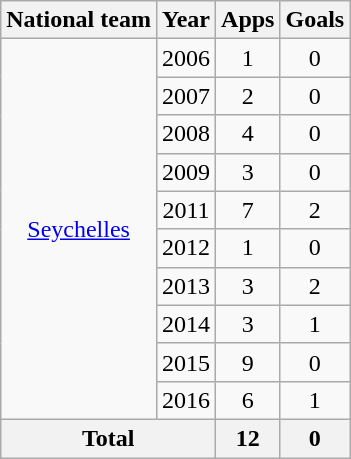<table class="wikitable" style="text-align:center">
<tr>
<th>National team</th>
<th>Year</th>
<th>Apps</th>
<th>Goals</th>
</tr>
<tr>
<td rowspan="10"><a href='#'>Seychelles</a></td>
<td>2006</td>
<td>1</td>
<td>0</td>
</tr>
<tr>
<td>2007</td>
<td>2</td>
<td>0</td>
</tr>
<tr>
<td>2008</td>
<td>4</td>
<td>0</td>
</tr>
<tr>
<td>2009</td>
<td>3</td>
<td>0</td>
</tr>
<tr>
<td>2011</td>
<td>7</td>
<td>2</td>
</tr>
<tr>
<td>2012</td>
<td>1</td>
<td>0</td>
</tr>
<tr>
<td>2013</td>
<td>3</td>
<td>2</td>
</tr>
<tr>
<td>2014</td>
<td>3</td>
<td>1</td>
</tr>
<tr>
<td>2015</td>
<td>9</td>
<td>0</td>
</tr>
<tr>
<td>2016</td>
<td>6</td>
<td>1</td>
</tr>
<tr>
<th colspan=2>Total</th>
<th>12</th>
<th>0</th>
</tr>
</table>
